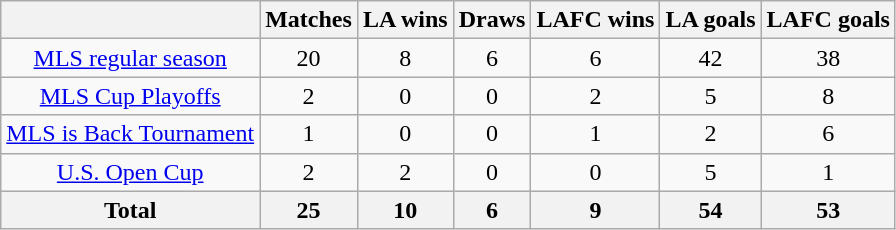<table class="wikitable" style="text-align: center;">
<tr>
<th></th>
<th>Matches</th>
<th>LA wins</th>
<th>Draws</th>
<th>LAFC wins</th>
<th>LA goals</th>
<th>LAFC goals</th>
</tr>
<tr>
<td><a href='#'>MLS regular season</a></td>
<td>20</td>
<td>8</td>
<td>6</td>
<td>6</td>
<td>42</td>
<td>38</td>
</tr>
<tr>
<td><a href='#'>MLS Cup Playoffs</a></td>
<td>2</td>
<td>0</td>
<td>0</td>
<td>2</td>
<td>5</td>
<td>8</td>
</tr>
<tr>
<td><a href='#'>MLS is Back Tournament</a></td>
<td>1</td>
<td>0</td>
<td>0</td>
<td>1</td>
<td>2</td>
<td>6</td>
</tr>
<tr>
<td><a href='#'>U.S. Open Cup</a></td>
<td>2</td>
<td>2</td>
<td>0</td>
<td>0</td>
<td>5</td>
<td>1</td>
</tr>
<tr>
<th>Total</th>
<th>25</th>
<th>10</th>
<th>6</th>
<th>9</th>
<th>54</th>
<th>53</th>
</tr>
</table>
